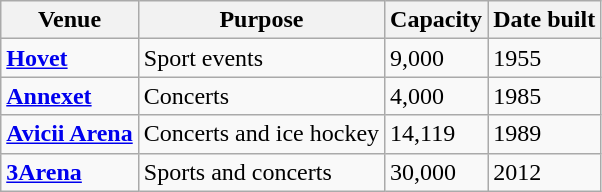<table class="wikitable">
<tr>
<th>Venue</th>
<th>Purpose</th>
<th>Capacity</th>
<th>Date built</th>
</tr>
<tr>
<td align=left><strong><a href='#'>Hovet</a></strong></td>
<td>Sport events</td>
<td>9,000</td>
<td>1955</td>
</tr>
<tr>
<td align=left><strong><a href='#'>Annexet</a></strong></td>
<td>Concerts</td>
<td>4,000</td>
<td>1985</td>
</tr>
<tr>
<td align=left><strong><a href='#'>Avicii Arena</a></strong></td>
<td>Concerts and ice hockey</td>
<td>14,119</td>
<td>1989</td>
</tr>
<tr>
<td align=left><strong><a href='#'>3Arena</a></strong></td>
<td>Sports and concerts</td>
<td>30,000</td>
<td>2012</td>
</tr>
</table>
